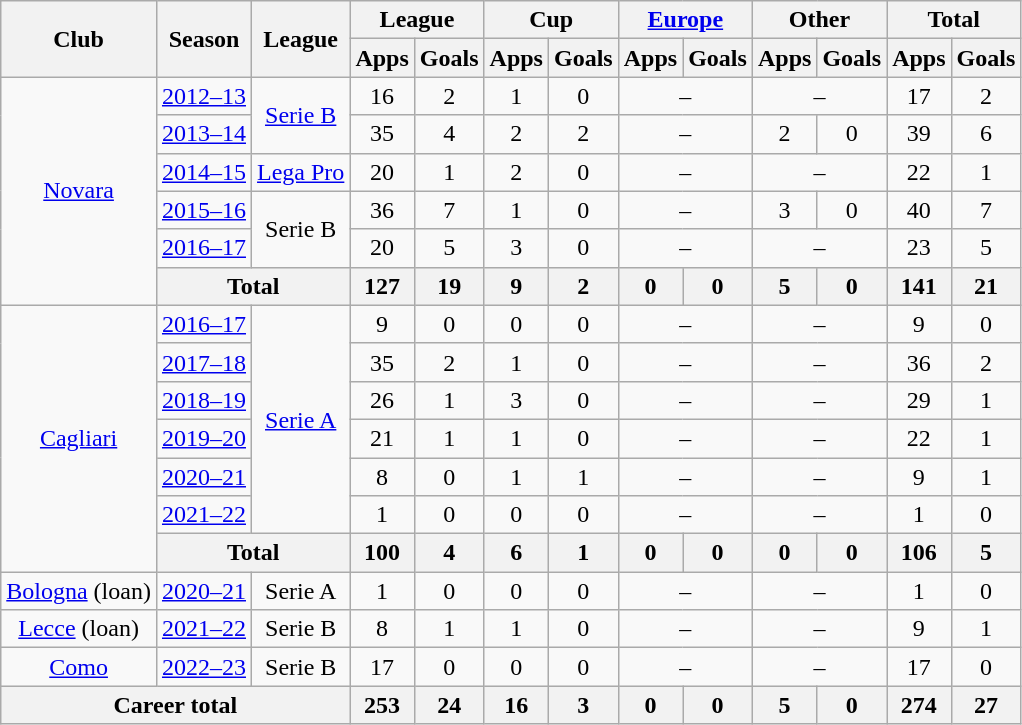<table class="wikitable" style="text-align: center">
<tr>
<th rowspan="2">Club</th>
<th rowspan="2">Season</th>
<th rowspan="2">League</th>
<th colspan="2">League</th>
<th colspan="2">Cup</th>
<th colspan="2"><a href='#'>Europe</a></th>
<th colspan="2">Other</th>
<th colspan="2">Total</th>
</tr>
<tr>
<th>Apps</th>
<th>Goals</th>
<th>Apps</th>
<th>Goals</th>
<th>Apps</th>
<th>Goals</th>
<th>Apps</th>
<th>Goals</th>
<th>Apps</th>
<th>Goals</th>
</tr>
<tr>
<td rowspan="6"><a href='#'>Novara</a></td>
<td><a href='#'>2012–13</a></td>
<td rowspan="2"><a href='#'>Serie B</a></td>
<td>16</td>
<td>2</td>
<td>1</td>
<td>0</td>
<td colspan="2">–</td>
<td colspan="2">–</td>
<td>17</td>
<td>2</td>
</tr>
<tr>
<td><a href='#'>2013–14</a></td>
<td>35</td>
<td>4</td>
<td>2</td>
<td>2</td>
<td colspan="2">–</td>
<td>2</td>
<td>0</td>
<td>39</td>
<td>6</td>
</tr>
<tr>
<td><a href='#'>2014–15</a></td>
<td><a href='#'>Lega Pro</a></td>
<td>20</td>
<td>1</td>
<td>2</td>
<td>0</td>
<td colspan="2">–</td>
<td colspan="2">–</td>
<td>22</td>
<td>1</td>
</tr>
<tr>
<td><a href='#'>2015–16</a></td>
<td rowspan="2">Serie B</td>
<td>36</td>
<td>7</td>
<td>1</td>
<td>0</td>
<td colspan="2">–</td>
<td>3</td>
<td>0</td>
<td>40</td>
<td>7</td>
</tr>
<tr>
<td><a href='#'>2016–17</a></td>
<td>20</td>
<td>5</td>
<td>3</td>
<td>0</td>
<td colspan="2">–</td>
<td colspan="2">–</td>
<td>23</td>
<td>5</td>
</tr>
<tr>
<th colspan="2">Total</th>
<th>127</th>
<th>19</th>
<th>9</th>
<th>2</th>
<th>0</th>
<th>0</th>
<th>5</th>
<th>0</th>
<th>141</th>
<th>21</th>
</tr>
<tr>
<td rowspan="7"><a href='#'>Cagliari</a></td>
<td><a href='#'>2016–17</a></td>
<td rowspan="6"><a href='#'>Serie A</a></td>
<td>9</td>
<td>0</td>
<td>0</td>
<td>0</td>
<td colspan="2">–</td>
<td colspan="2">–</td>
<td>9</td>
<td>0</td>
</tr>
<tr>
<td><a href='#'>2017–18</a></td>
<td>35</td>
<td>2</td>
<td>1</td>
<td>0</td>
<td colspan="2">–</td>
<td colspan="2">–</td>
<td>36</td>
<td>2</td>
</tr>
<tr>
<td><a href='#'>2018–19</a></td>
<td>26</td>
<td>1</td>
<td>3</td>
<td>0</td>
<td colspan="2">–</td>
<td colspan="2">–</td>
<td>29</td>
<td>1</td>
</tr>
<tr>
<td><a href='#'>2019–20</a></td>
<td>21</td>
<td>1</td>
<td>1</td>
<td>0</td>
<td colspan="2">–</td>
<td colspan="2">–</td>
<td>22</td>
<td>1</td>
</tr>
<tr>
<td><a href='#'>2020–21</a></td>
<td>8</td>
<td>0</td>
<td>1</td>
<td>1</td>
<td colspan="2">–</td>
<td colspan="2">–</td>
<td>9</td>
<td>1</td>
</tr>
<tr>
<td><a href='#'>2021–22</a></td>
<td>1</td>
<td>0</td>
<td>0</td>
<td>0</td>
<td colspan="2">–</td>
<td colspan="2">–</td>
<td>1</td>
<td>0</td>
</tr>
<tr>
<th colspan="2">Total</th>
<th>100</th>
<th>4</th>
<th>6</th>
<th>1</th>
<th>0</th>
<th>0</th>
<th>0</th>
<th>0</th>
<th>106</th>
<th>5</th>
</tr>
<tr>
<td><a href='#'>Bologna</a> (loan)</td>
<td><a href='#'>2020–21</a></td>
<td>Serie A</td>
<td>1</td>
<td>0</td>
<td>0</td>
<td>0</td>
<td colspan="2">–</td>
<td colspan="2">–</td>
<td>1</td>
<td>0</td>
</tr>
<tr>
<td><a href='#'>Lecce</a> (loan)</td>
<td><a href='#'>2021–22</a></td>
<td>Serie B</td>
<td>8</td>
<td>1</td>
<td>1</td>
<td>0</td>
<td colspan="2">–</td>
<td colspan="2">–</td>
<td>9</td>
<td>1</td>
</tr>
<tr>
<td><a href='#'>Como</a></td>
<td><a href='#'>2022–23</a></td>
<td>Serie B</td>
<td>17</td>
<td>0</td>
<td>0</td>
<td>0</td>
<td colspan="2">–</td>
<td colspan="2">–</td>
<td>17</td>
<td>0</td>
</tr>
<tr>
<th colspan="3">Career total</th>
<th>253</th>
<th>24</th>
<th>16</th>
<th>3</th>
<th>0</th>
<th>0</th>
<th>5</th>
<th>0</th>
<th>274</th>
<th>27</th>
</tr>
</table>
